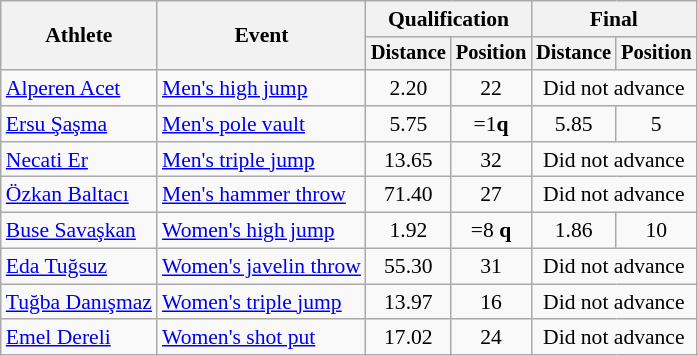<table class=wikitable style="font-size:90%">
<tr>
<th rowspan="2">Athlete</th>
<th rowspan="2">Event</th>
<th colspan="2">Qualification</th>
<th colspan="2">Final</th>
</tr>
<tr style="font-size:95%">
<th>Distance</th>
<th>Position</th>
<th>Distance</th>
<th>Position</th>
</tr>
<tr align=center>
<td align=left><a href='#'>Alperen Acet</a></td>
<td align=left><a href='#'>Men's high jump</a></td>
<td>2.20</td>
<td>22</td>
<td colspan=2>Did not advance</td>
</tr>
<tr align=center>
<td align=left><a href='#'>Ersu Şaşma</a></td>
<td align=left><a href='#'>Men's pole vault</a></td>
<td>5.75</td>
<td>=1<strong>q</strong></td>
<td>5.85</td>
<td>5</td>
</tr>
<tr align=center>
<td align=left><a href='#'>Necati Er</a></td>
<td align=left><a href='#'>Men's triple jump</a></td>
<td>13.65</td>
<td>32</td>
<td colspan=2>Did not advance</td>
</tr>
<tr align=center>
<td align=left><a href='#'>Özkan Baltacı</a></td>
<td align=left><a href='#'>Men's hammer throw</a></td>
<td>71.40</td>
<td>27</td>
<td colspan=2>Did not advance</td>
</tr>
<tr align=center>
<td align=left><a href='#'>Buse Savaşkan</a></td>
<td align=left><a href='#'>Women's high jump</a></td>
<td>1.92</td>
<td>=8 <strong>q</strong></td>
<td>1.86</td>
<td>10</td>
</tr>
<tr align=center>
<td align=left><a href='#'>Eda Tuğsuz</a></td>
<td align=left><a href='#'>Women's javelin throw</a></td>
<td>55.30</td>
<td>31</td>
<td colspan=2>Did not advance</td>
</tr>
<tr align=center>
<td align=left><a href='#'>Tuğba Danışmaz</a></td>
<td align=left><a href='#'>Women's triple jump</a></td>
<td>13.97</td>
<td>16</td>
<td colspan=2>Did not advance</td>
</tr>
<tr align=center>
<td align=left><a href='#'>Emel Dereli</a></td>
<td align=left><a href='#'>Women's shot put</a></td>
<td>17.02</td>
<td>24</td>
<td colspan=2>Did not advance</td>
</tr>
</table>
